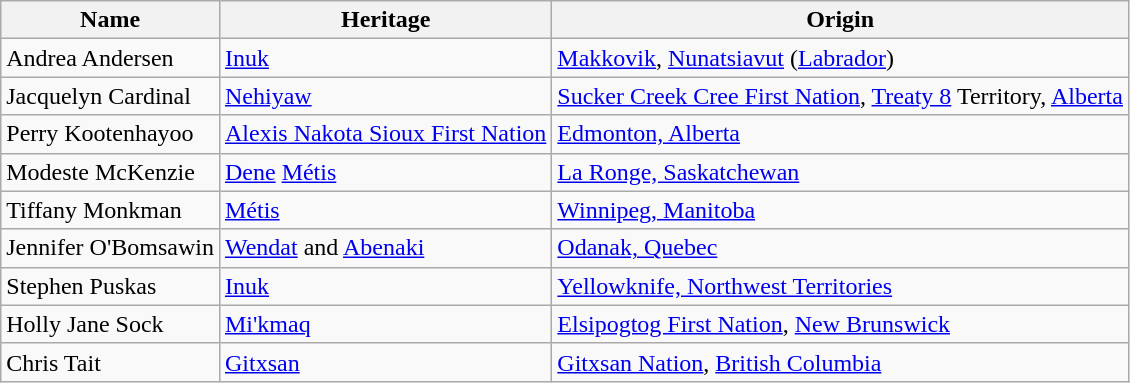<table class="wikitable">
<tr>
<th>Name</th>
<th>Heritage</th>
<th>Origin</th>
</tr>
<tr>
<td>Andrea Andersen</td>
<td><a href='#'>Inuk</a></td>
<td><a href='#'>Makkovik</a>, <a href='#'>Nunatsiavut</a> (<a href='#'>Labrador</a>)</td>
</tr>
<tr>
<td>Jacquelyn Cardinal</td>
<td><a href='#'>Nehiyaw</a></td>
<td><a href='#'>Sucker Creek Cree First Nation</a>, <a href='#'>Treaty 8</a> Territory, <a href='#'>Alberta</a></td>
</tr>
<tr>
<td>Perry Kootenhayoo</td>
<td><a href='#'>Alexis Nakota Sioux First Nation</a></td>
<td><a href='#'>Edmonton, Alberta</a></td>
</tr>
<tr>
<td>Modeste McKenzie</td>
<td><a href='#'>Dene</a> <a href='#'>Métis</a></td>
<td><a href='#'>La Ronge, Saskatchewan</a></td>
</tr>
<tr>
<td>Tiffany Monkman</td>
<td><a href='#'>Métis</a></td>
<td><a href='#'>Winnipeg, Manitoba</a></td>
</tr>
<tr>
<td>Jennifer O'Bomsawin</td>
<td><a href='#'>Wendat</a> and <a href='#'>Abenaki</a></td>
<td><a href='#'>Odanak, Quebec</a></td>
</tr>
<tr>
<td>Stephen Puskas </td>
<td><a href='#'>Inuk</a></td>
<td><a href='#'>Yellowknife, Northwest Territories</a></td>
</tr>
<tr>
<td>Holly Jane Sock</td>
<td><a href='#'>Mi'kmaq</a></td>
<td><a href='#'>Elsipogtog First Nation</a>, <a href='#'>New Brunswick</a></td>
</tr>
<tr>
<td>Chris Tait</td>
<td><a href='#'>Gitxsan</a></td>
<td><a href='#'>Gitxsan Nation</a>, <a href='#'>British Columbia</a></td>
</tr>
</table>
